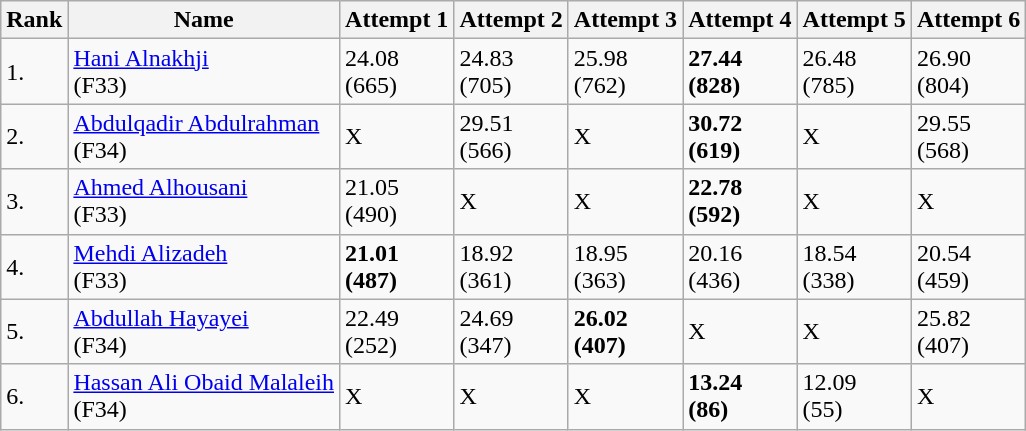<table class="wikitable">
<tr>
<th>Rank</th>
<th>Name</th>
<th>Attempt 1</th>
<th>Attempt 2</th>
<th>Attempt 3</th>
<th>Attempt 4</th>
<th>Attempt 5</th>
<th>Attempt 6</th>
</tr>
<tr>
<td>1.</td>
<td><a href='#'>Hani Alnakhji</a><br>(F33)<br></td>
<td>24.08<br>(665)</td>
<td>24.83<br>(705)</td>
<td>25.98<br>(762)</td>
<td><strong>27.44</strong><br><strong>(828)</strong></td>
<td>26.48<br>(785)</td>
<td>26.90<br>(804)</td>
</tr>
<tr>
<td>2.</td>
<td><a href='#'>Abdulqadir Abdulrahman</a><br>(F34)
</td>
<td>X</td>
<td>29.51<br>(566)</td>
<td>X</td>
<td><strong>30.72</strong><br><strong>(619)</strong></td>
<td>X</td>
<td>29.55<br>(568)</td>
</tr>
<tr>
<td>3.</td>
<td><a href='#'>Ahmed Alhousani</a><br>(F33)<br></td>
<td>21.05<br>(490)</td>
<td>X</td>
<td>X</td>
<td><strong>22.78</strong><br><strong>(592)</strong></td>
<td>X</td>
<td>X</td>
</tr>
<tr>
<td>4.</td>
<td><a href='#'>Mehdi Alizadeh</a><br>(F33)<br></td>
<td><strong>21.01</strong><br><strong>(487)</strong></td>
<td>18.92<br>(361)</td>
<td>18.95<br>(363)</td>
<td>20.16<br>(436)</td>
<td>18.54<br>(338)</td>
<td>20.54<br>(459)</td>
</tr>
<tr>
<td>5.</td>
<td><a href='#'>Abdullah Hayayei</a><br>(F34)<br></td>
<td>22.49<br>(252)</td>
<td>24.69<br>(347)</td>
<td><strong>26.02</strong><br><strong>(407)</strong></td>
<td>X</td>
<td>X</td>
<td>25.82<br>(407)</td>
</tr>
<tr>
<td>6.</td>
<td><a href='#'>Hassan Ali Obaid Malaleih</a><br>(F34)<br></td>
<td>X</td>
<td>X</td>
<td>X</td>
<td><strong>13.24</strong><br><strong>(86)</strong></td>
<td>12.09<br>(55)</td>
<td>X</td>
</tr>
</table>
